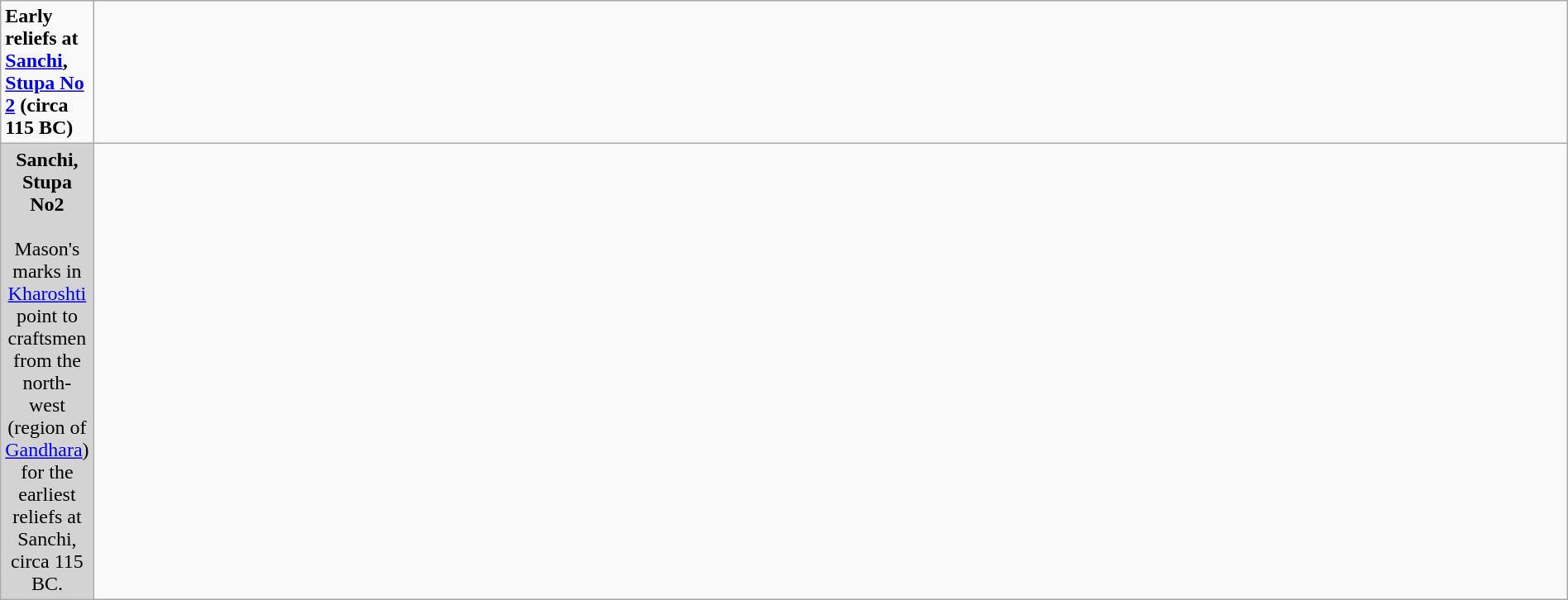<table class="wikitable" style="margin:0 auto;" align="center" colspan="2" cellpadding="3" style="font-size: 80%; width: 100%;">
<tr>
<td state = ><strong>Early reliefs at <a href='#'>Sanchi</a>, <a href='#'>Stupa No 2</a> (circa 115 BC)</strong></td>
</tr>
<tr>
<td align="center" style="background:#D3D3D3; width: 1%;"><strong>Sanchi, Stupa No2</strong><br><br>Mason's marks in <a href='#'>Kharoshti</a> point to craftsmen from the north-west (region of <a href='#'>Gandhara</a>) for the earliest reliefs at Sanchi, circa 115 BC.</td>
<td><br></td>
</tr>
</table>
